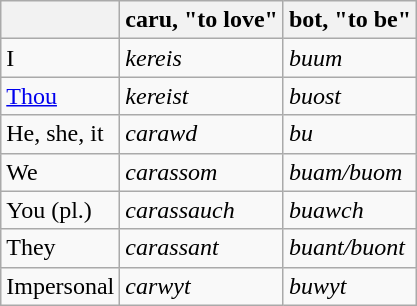<table class="wikitable">
<tr>
<th></th>
<th>caru, "to love"</th>
<th>bot, "to be"</th>
</tr>
<tr>
<td>I</td>
<td><em>kereis</em></td>
<td><em>buum</em></td>
</tr>
<tr>
<td><a href='#'>Thou</a></td>
<td><em>kereist</em></td>
<td><em>buost</em></td>
</tr>
<tr>
<td>He, she, it</td>
<td><em>carawd</em></td>
<td><em>bu</em></td>
</tr>
<tr>
<td>We</td>
<td><em>carassom</em></td>
<td><em>buam/buom</em></td>
</tr>
<tr>
<td>You (pl.)</td>
<td><em>carassauch</em></td>
<td><em>buawch</em></td>
</tr>
<tr>
<td>They</td>
<td><em>carassant</em></td>
<td><em>buant/buont</em></td>
</tr>
<tr>
<td>Impersonal</td>
<td><em>carwyt</em></td>
<td><em>buwyt</em></td>
</tr>
</table>
